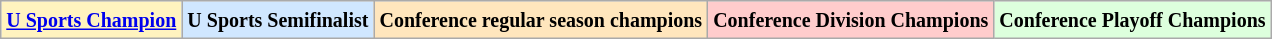<table class="wikitable">
<tr>
<td bgcolor="#FFF3BF"><small><strong><a href='#'>U Sports Champion</a> </strong></small></td>
<td bgcolor="#D0E7FF"><small><strong>U Sports Semifinalist</strong></small></td>
<td bgcolor="#FFE6BD"><small><strong>Conference regular season champions</strong></small></td>
<td bgcolor="#FFCCCC"><small><strong>Conference Division Champions</strong></small></td>
<td bgcolor="#ddffdd"><small><strong>Conference Playoff Champions</strong></small></td>
</tr>
</table>
